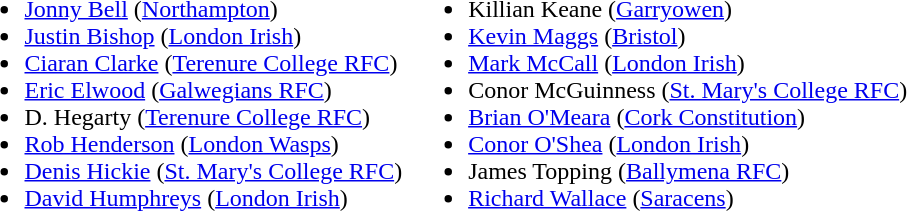<table>
<tr style="vertical-align:top">
<td><br><ul><li><a href='#'>Jonny Bell</a> (<a href='#'>Northampton</a>)</li><li><a href='#'>Justin Bishop</a> (<a href='#'>London Irish</a>)</li><li><a href='#'>Ciaran Clarke</a> (<a href='#'>Terenure College RFC</a>)</li><li><a href='#'>Eric Elwood</a> (<a href='#'>Galwegians RFC</a>)</li><li>D. Hegarty (<a href='#'>Terenure College RFC</a>)</li><li><a href='#'>Rob Henderson</a> (<a href='#'>London Wasps</a>)</li><li><a href='#'>Denis Hickie</a> (<a href='#'>St. Mary's College RFC</a>)</li><li><a href='#'>David Humphreys</a> (<a href='#'>London Irish</a>)</li></ul></td>
<td><br><ul><li>Killian Keane (<a href='#'>Garryowen</a>)</li><li><a href='#'>Kevin Maggs</a> (<a href='#'>Bristol</a>)</li><li><a href='#'>Mark McCall</a> (<a href='#'>London Irish</a>)</li><li>Conor McGuinness (<a href='#'>St. Mary's College RFC</a>)</li><li><a href='#'>Brian O'Meara</a> (<a href='#'>Cork Constitution</a>)</li><li><a href='#'>Conor O'Shea</a> (<a href='#'>London Irish</a>)</li><li>James Topping (<a href='#'>Ballymena RFC</a>)</li><li><a href='#'>Richard Wallace</a> (<a href='#'>Saracens</a>)</li></ul></td>
</tr>
</table>
